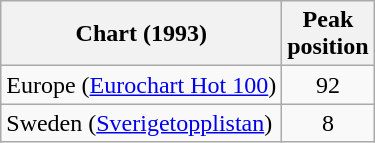<table class="wikitable">
<tr>
<th>Chart (1993)</th>
<th>Peak<br>position</th>
</tr>
<tr>
<td>Europe (<a href='#'>Eurochart Hot 100</a>)</td>
<td align="center">92</td>
</tr>
<tr>
<td>Sweden (<a href='#'>Sverigetopplistan</a>)</td>
<td align="center">8</td>
</tr>
</table>
